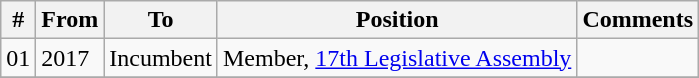<table class="wikitable sortable">
<tr>
<th>#</th>
<th>From</th>
<th>To</th>
<th>Position</th>
<th>Comments</th>
</tr>
<tr>
<td>01</td>
<td>2017</td>
<td>Incumbent</td>
<td>Member, <a href='#'>17th Legislative Assembly</a></td>
<td></td>
</tr>
<tr>
</tr>
</table>
